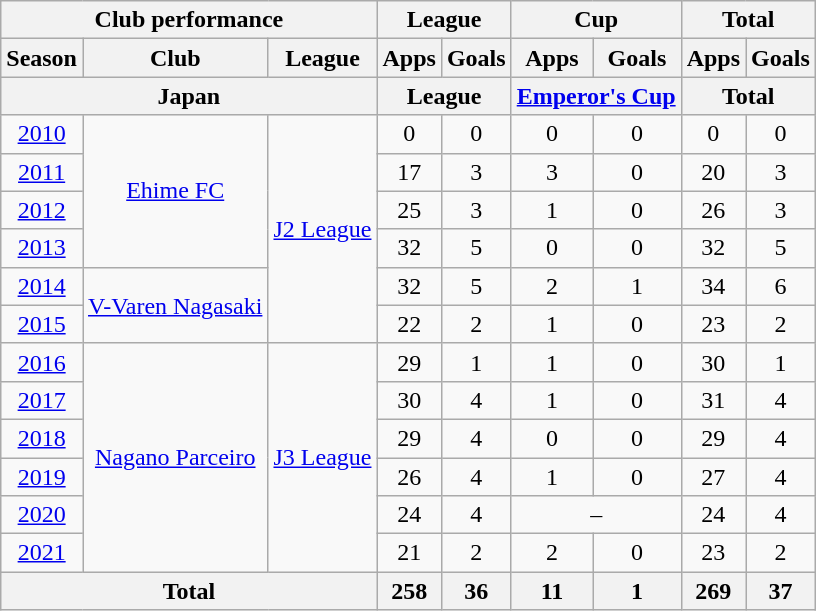<table class="wikitable" style="text-align:center;">
<tr>
<th colspan=3>Club performance</th>
<th colspan=2>League</th>
<th colspan=2>Cup</th>
<th colspan=2>Total</th>
</tr>
<tr>
<th>Season</th>
<th>Club</th>
<th>League</th>
<th>Apps</th>
<th>Goals</th>
<th>Apps</th>
<th>Goals</th>
<th>Apps</th>
<th>Goals</th>
</tr>
<tr>
<th colspan=3>Japan</th>
<th colspan=2>League</th>
<th colspan=2><a href='#'>Emperor's Cup</a></th>
<th colspan=2>Total</th>
</tr>
<tr>
<td><a href='#'>2010</a></td>
<td rowspan="4"><a href='#'>Ehime FC</a></td>
<td rowspan="6"><a href='#'>J2 League</a></td>
<td>0</td>
<td>0</td>
<td>0</td>
<td>0</td>
<td>0</td>
<td>0</td>
</tr>
<tr>
<td><a href='#'>2011</a></td>
<td>17</td>
<td>3</td>
<td>3</td>
<td>0</td>
<td>20</td>
<td>3</td>
</tr>
<tr>
<td><a href='#'>2012</a></td>
<td>25</td>
<td>3</td>
<td>1</td>
<td>0</td>
<td>26</td>
<td>3</td>
</tr>
<tr>
<td><a href='#'>2013</a></td>
<td>32</td>
<td>5</td>
<td>0</td>
<td>0</td>
<td>32</td>
<td>5</td>
</tr>
<tr>
<td><a href='#'>2014</a></td>
<td rowspan="2"><a href='#'>V-Varen Nagasaki</a></td>
<td>32</td>
<td>5</td>
<td>2</td>
<td>1</td>
<td>34</td>
<td>6</td>
</tr>
<tr>
<td><a href='#'>2015</a></td>
<td>22</td>
<td>2</td>
<td>1</td>
<td>0</td>
<td>23</td>
<td>2</td>
</tr>
<tr>
<td><a href='#'>2016</a></td>
<td rowspan="6"><a href='#'>Nagano Parceiro</a></td>
<td rowspan="6"><a href='#'>J3 League</a></td>
<td>29</td>
<td>1</td>
<td>1</td>
<td>0</td>
<td>30</td>
<td>1</td>
</tr>
<tr>
<td><a href='#'>2017</a></td>
<td>30</td>
<td>4</td>
<td>1</td>
<td>0</td>
<td>31</td>
<td>4</td>
</tr>
<tr>
<td><a href='#'>2018</a></td>
<td>29</td>
<td>4</td>
<td>0</td>
<td>0</td>
<td>29</td>
<td>4</td>
</tr>
<tr>
<td><a href='#'>2019</a></td>
<td>26</td>
<td>4</td>
<td>1</td>
<td>0</td>
<td>27</td>
<td>4</td>
</tr>
<tr>
<td><a href='#'>2020</a></td>
<td>24</td>
<td>4</td>
<td colspan="2">–</td>
<td>24</td>
<td>4</td>
</tr>
<tr>
<td><a href='#'>2021</a></td>
<td>21</td>
<td>2</td>
<td>2</td>
<td>0</td>
<td>23</td>
<td>2</td>
</tr>
<tr>
<th colspan=3>Total</th>
<th>258</th>
<th>36</th>
<th>11</th>
<th>1</th>
<th>269</th>
<th>37</th>
</tr>
</table>
